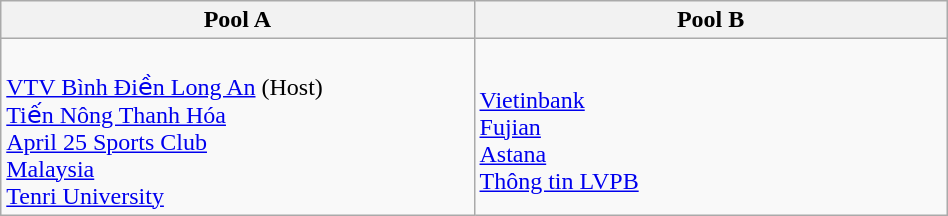<table class="wikitable" width=50%>
<tr>
<th width=50%>Pool A</th>
<th width=50%>Pool B</th>
</tr>
<tr>
<td><br> <a href='#'>VTV Bình Điền Long An</a> (Host)<br>
 <a href='#'>Tiến Nông Thanh Hóa</a> <br>
 <a href='#'>April 25 Sports Club</a>   <br>
 <a href='#'>Malaysia</a><br>
 <a href='#'>Tenri University</a><br></td>
<td><br> <a href='#'>Vietinbank</a> <br>  
 <a href='#'>Fujian</a> <br>  
 <a href='#'>Astana</a><br>  
 <a href='#'>Thông tin LVPB</a>  <br></td>
</tr>
</table>
